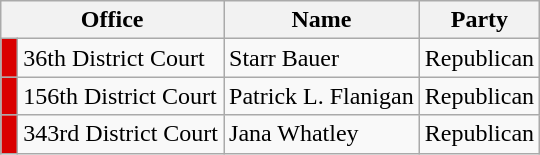<table class="wikitable">
<tr>
<th colspan="2">Office</th>
<th>Name</th>
<th>Party</th>
</tr>
<tr>
<td bgcolor=dark red> </td>
<td>36th District Court</td>
<td>Starr Bauer</td>
<td>Republican</td>
</tr>
<tr>
<td bgcolor=dark red> </td>
<td>156th District Court</td>
<td>Patrick L. Flanigan</td>
<td>Republican</td>
</tr>
<tr>
<td bgcolor=Dark red> </td>
<td>343rd District Court</td>
<td>Jana Whatley</td>
<td>Republican</td>
</tr>
</table>
